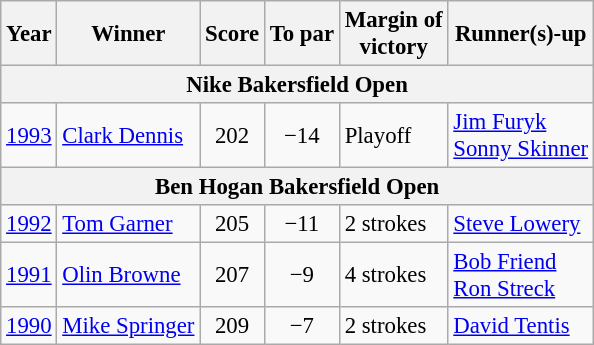<table class="wikitable" style="font-size:95%">
<tr>
<th>Year</th>
<th>Winner</th>
<th>Score</th>
<th>To par</th>
<th>Margin of<br>victory</th>
<th>Runner(s)-up</th>
</tr>
<tr>
<th colspan=10>Nike Bakersfield Open</th>
</tr>
<tr>
<td><a href='#'>1993</a></td>
<td> <a href='#'>Clark Dennis</a></td>
<td align=center>202</td>
<td align=center>−14</td>
<td>Playoff</td>
<td> <a href='#'>Jim Furyk</a><br> <a href='#'>Sonny Skinner</a></td>
</tr>
<tr>
<th colspan=10>Ben Hogan Bakersfield Open</th>
</tr>
<tr>
<td><a href='#'>1992</a></td>
<td> <a href='#'>Tom Garner</a></td>
<td align=center>205</td>
<td align=center>−11</td>
<td>2 strokes</td>
<td> <a href='#'>Steve Lowery</a></td>
</tr>
<tr>
<td><a href='#'>1991</a></td>
<td> <a href='#'>Olin Browne</a></td>
<td align=center>207</td>
<td align=center>−9</td>
<td>4 strokes</td>
<td> <a href='#'>Bob Friend</a><br> <a href='#'>Ron Streck</a></td>
</tr>
<tr>
<td><a href='#'>1990</a></td>
<td> <a href='#'>Mike Springer</a></td>
<td align=center>209</td>
<td align=center>−7</td>
<td>2 strokes</td>
<td> <a href='#'>David Tentis</a></td>
</tr>
</table>
